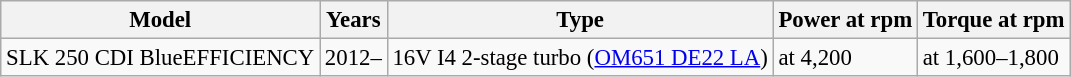<table class="wikitable collapsible sortable" style="font-size:95%;">
<tr>
<th>Model</th>
<th>Years</th>
<th>Type</th>
<th>Power at rpm</th>
<th>Torque at rpm</th>
</tr>
<tr>
<td>SLK 250 CDI BlueEFFICIENCY</td>
<td>2012–</td>
<td> 16V I4 2-stage turbo (<a href='#'>OM651 DE22 LA</a>)</td>
<td> at 4,200</td>
<td> at 1,600–1,800</td>
</tr>
</table>
